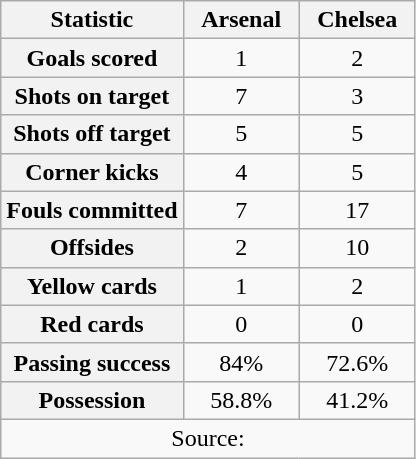<table class="wikitable plainrowheaders" style="text-align:center">
<tr>
<th scope="col">Statistic</th>
<th scope="col" style="width:70px">Arsenal</th>
<th scope="col" style="width:70px">Chelsea</th>
</tr>
<tr>
<th scope=row>Goals scored</th>
<td>1</td>
<td>2</td>
</tr>
<tr>
<th scope=row>Shots on target</th>
<td>7</td>
<td>3</td>
</tr>
<tr>
<th scope=row>Shots off target</th>
<td>5</td>
<td>5</td>
</tr>
<tr>
<th scope=row>Corner kicks</th>
<td>4</td>
<td>5</td>
</tr>
<tr>
<th scope=row>Fouls committed</th>
<td>7</td>
<td>17</td>
</tr>
<tr>
<th scope=row>Offsides</th>
<td>2</td>
<td>10</td>
</tr>
<tr>
<th scope=row>Yellow cards</th>
<td>1</td>
<td>2</td>
</tr>
<tr>
<th scope=row>Red cards</th>
<td>0</td>
<td>0</td>
</tr>
<tr>
<th scope=row>Passing success</th>
<td>84%</td>
<td>72.6%</td>
</tr>
<tr>
<th scope=row>Possession</th>
<td>58.8%</td>
<td>41.2%</td>
</tr>
<tr>
<td colspan="3">Source:</td>
</tr>
</table>
